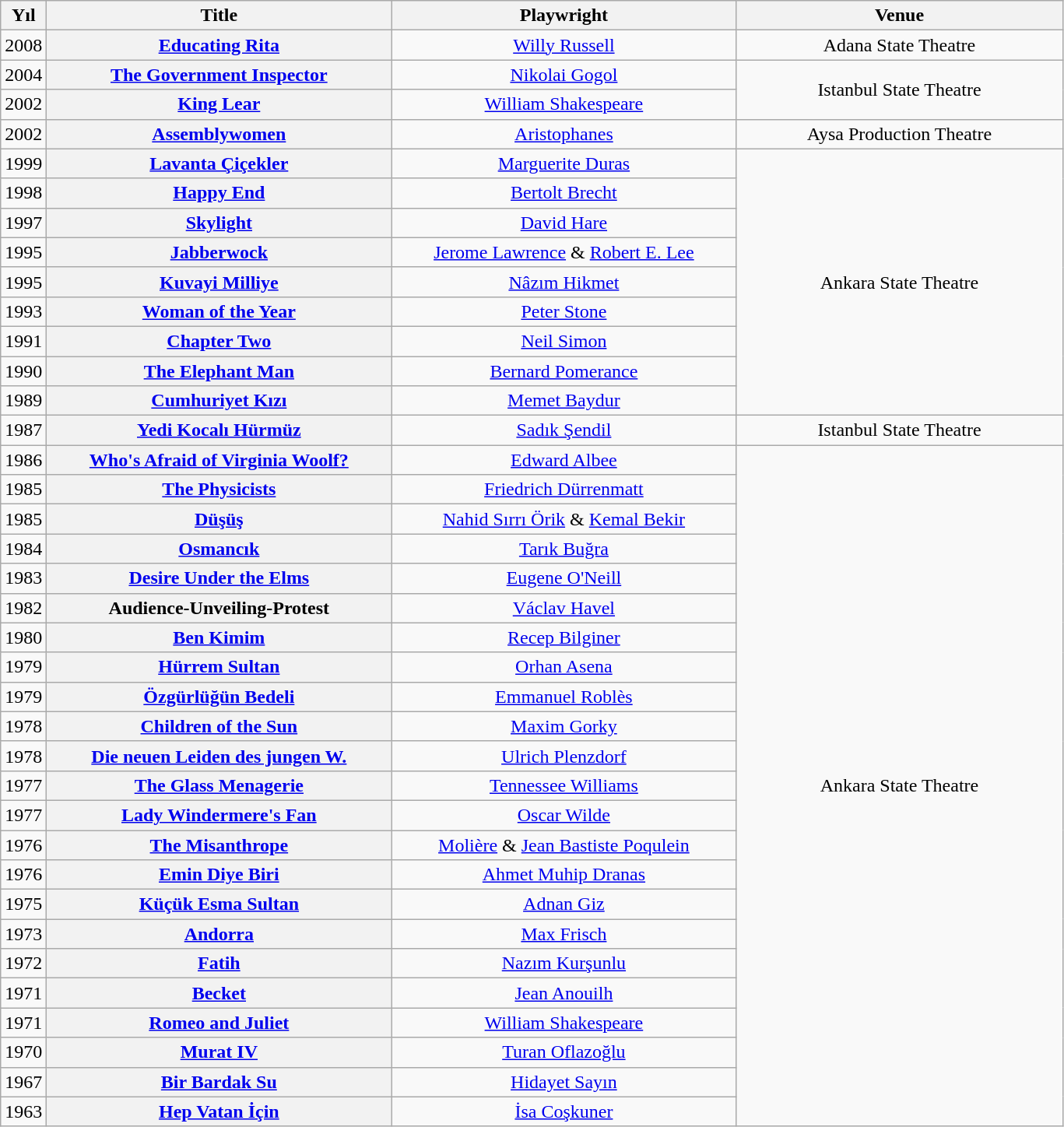<table class="wikitable sortable plainrowheaders" style="text-align: center;">
<tr>
<th scope="col">Yıl</th>
<th scope="col" style="width: 18em;">Title</th>
<th scope="col" style="width: 18em;">Playwright</th>
<th scope="col" style="width: 17em;">Venue</th>
</tr>
<tr>
<td>2008</td>
<th scope="row"><a href='#'>Educating Rita</a></th>
<td><a href='#'>Willy Russell</a></td>
<td>Adana State Theatre</td>
</tr>
<tr>
<td>2004</td>
<th scope="row"><a href='#'>The Government Inspector</a></th>
<td><a href='#'>Nikolai Gogol</a></td>
<td rowspan="2">Istanbul State Theatre</td>
</tr>
<tr>
<td>2002</td>
<th scope="row"><a href='#'>King Lear</a></th>
<td><a href='#'>William Shakespeare</a></td>
</tr>
<tr>
<td>2002</td>
<th scope="row"><a href='#'>Assemblywomen</a></th>
<td><a href='#'>Aristophanes</a></td>
<td>Aysa Production Theatre</td>
</tr>
<tr>
<td>1999</td>
<th scope="row"><a href='#'>Lavanta Çiçekler</a></th>
<td><a href='#'>Marguerite Duras</a></td>
<td rowspan="9">Ankara State Theatre</td>
</tr>
<tr>
<td>1998</td>
<th scope="row"><a href='#'>Happy End</a></th>
<td><a href='#'>Bertolt Brecht</a></td>
</tr>
<tr>
<td>1997</td>
<th scope="row"><a href='#'>Skylight</a></th>
<td><a href='#'>David Hare</a></td>
</tr>
<tr>
<td>1995</td>
<th scope="row"><a href='#'>Jabberwock</a></th>
<td><a href='#'>Jerome Lawrence</a> & <a href='#'>Robert E. Lee</a></td>
</tr>
<tr>
<td>1995</td>
<th scope="row"><a href='#'>Kuvayi Milliye</a></th>
<td><a href='#'>Nâzım Hikmet</a></td>
</tr>
<tr>
<td>1993</td>
<th scope="row"><a href='#'>Woman of the Year</a></th>
<td><a href='#'>Peter Stone</a></td>
</tr>
<tr>
<td>1991</td>
<th scope="row"><a href='#'>Chapter Two</a></th>
<td><a href='#'>Neil Simon</a></td>
</tr>
<tr>
<td>1990</td>
<th scope="row"><a href='#'>The Elephant Man</a></th>
<td><a href='#'>Bernard Pomerance</a></td>
</tr>
<tr>
<td>1989</td>
<th scope="row"><a href='#'>Cumhuriyet Kızı</a></th>
<td><a href='#'>Memet Baydur</a></td>
</tr>
<tr>
<td>1987</td>
<th scope="row"><a href='#'>Yedi Kocalı Hürmüz</a></th>
<td><a href='#'>Sadık Şendil</a></td>
<td>Istanbul State Theatre</td>
</tr>
<tr>
<td>1986</td>
<th scope="row"><a href='#'>Who's Afraid of Virginia Woolf?</a></th>
<td><a href='#'>Edward Albee</a></td>
<td rowspan="23">Ankara State Theatre</td>
</tr>
<tr>
<td>1985</td>
<th scope="row"><a href='#'>The Physicists</a></th>
<td><a href='#'>Friedrich Dürrenmatt</a></td>
</tr>
<tr>
<td>1985</td>
<th scope="row"><a href='#'>Düşüş</a></th>
<td><a href='#'>Nahid Sırrı Örik</a> & <a href='#'>Kemal Bekir</a></td>
</tr>
<tr>
<td>1984</td>
<th scope="row"><a href='#'>Osmancık</a></th>
<td><a href='#'>Tarık Buğra</a></td>
</tr>
<tr>
<td>1983</td>
<th scope="row"><a href='#'>Desire Under the Elms</a></th>
<td><a href='#'>Eugene O'Neill</a></td>
</tr>
<tr>
<td>1982</td>
<th scope="row">Audience-Unveiling-Protest</th>
<td><a href='#'>Václav Havel</a></td>
</tr>
<tr>
<td>1980</td>
<th scope="row"><a href='#'>Ben Kimim</a></th>
<td><a href='#'>Recep Bilginer</a></td>
</tr>
<tr>
<td>1979</td>
<th scope="row"><a href='#'>Hürrem Sultan</a></th>
<td><a href='#'>Orhan Asena</a></td>
</tr>
<tr>
<td>1979</td>
<th scope="row"><a href='#'>Özgürlüğün Bedeli</a></th>
<td><a href='#'>Emmanuel Roblès</a></td>
</tr>
<tr>
<td>1978</td>
<th scope="row"><a href='#'>Children of the Sun</a></th>
<td><a href='#'>Maxim Gorky</a></td>
</tr>
<tr>
<td>1978</td>
<th scope="row"><a href='#'>Die neuen Leiden des jungen W.</a></th>
<td><a href='#'>Ulrich Plenzdorf</a></td>
</tr>
<tr>
<td>1977</td>
<th scope="row"><a href='#'>The Glass Menagerie</a></th>
<td><a href='#'>Tennessee Williams</a></td>
</tr>
<tr>
<td>1977</td>
<th scope="row"><a href='#'>Lady Windermere's Fan</a></th>
<td><a href='#'>Oscar Wilde</a></td>
</tr>
<tr>
<td>1976</td>
<th scope="row"><a href='#'>The Misanthrope</a></th>
<td><a href='#'>Molière</a> & <a href='#'>Jean Bastiste Poqulein</a></td>
</tr>
<tr>
<td>1976</td>
<th scope="row"><a href='#'>Emin Diye Biri</a></th>
<td><a href='#'>Ahmet Muhip Dranas</a></td>
</tr>
<tr>
<td>1975</td>
<th scope="row"><a href='#'>Küçük Esma Sultan</a></th>
<td><a href='#'>Adnan Giz</a></td>
</tr>
<tr>
<td>1973</td>
<th scope="row"><a href='#'>Andorra</a></th>
<td><a href='#'>Max Frisch</a></td>
</tr>
<tr>
<td>1972</td>
<th scope="row"><a href='#'>Fatih</a></th>
<td><a href='#'>Nazım Kurşunlu</a></td>
</tr>
<tr>
<td>1971</td>
<th scope="row"><a href='#'>Becket</a></th>
<td><a href='#'>Jean Anouilh</a></td>
</tr>
<tr>
<td>1971</td>
<th scope="row"><a href='#'>Romeo and Juliet</a></th>
<td><a href='#'>William Shakespeare</a></td>
</tr>
<tr>
<td>1970</td>
<th scope="row"><a href='#'>Murat IV</a></th>
<td><a href='#'>Turan Oflazoğlu</a></td>
</tr>
<tr>
<td>1967</td>
<th scope="row"><a href='#'>Bir Bardak Su</a></th>
<td><a href='#'>Hidayet Sayın</a></td>
</tr>
<tr>
<td>1963</td>
<th scope="row"><a href='#'>Hep Vatan İçin</a></th>
<td><a href='#'>İsa Coşkuner</a></td>
</tr>
</table>
